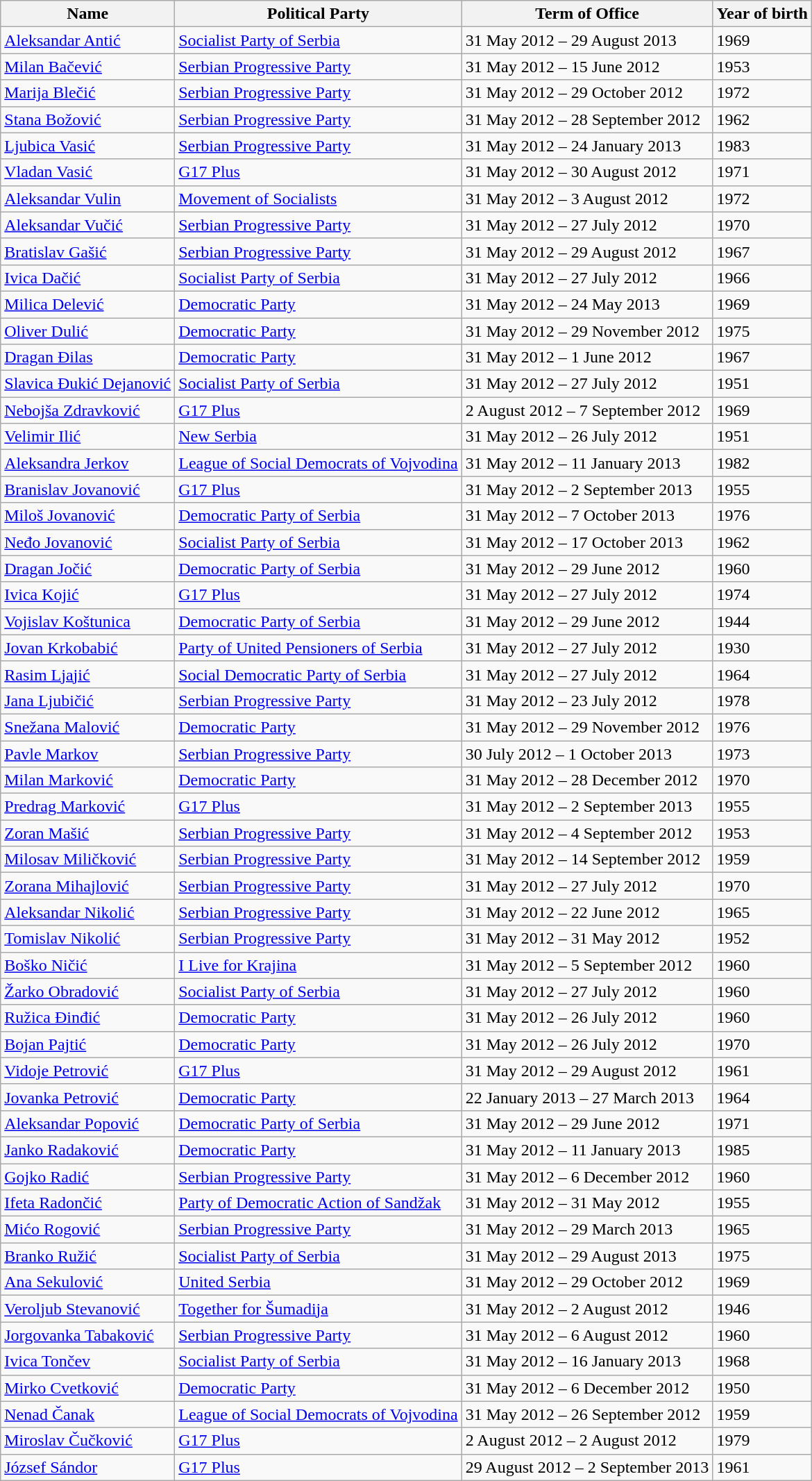<table class="wikitable sortable">
<tr>
<th>Name</th>
<th>Political Party</th>
<th>Term of Office</th>
<th>Year of birth</th>
</tr>
<tr>
<td><a href='#'>Aleksandar Antić</a></td>
<td><a href='#'>Socialist Party of Serbia</a></td>
<td>31 May 2012 – 29 August 2013</td>
<td>1969</td>
</tr>
<tr>
<td><a href='#'>Milan Bačević</a></td>
<td><a href='#'>Serbian Progressive Party</a></td>
<td>31 May 2012 – 15 June 2012</td>
<td>1953</td>
</tr>
<tr>
<td><a href='#'>Marija Blečić</a></td>
<td><a href='#'>Serbian Progressive Party</a></td>
<td>31 May 2012 – 29 October 2012</td>
<td>1972</td>
</tr>
<tr>
<td><a href='#'>Stana Božović</a></td>
<td><a href='#'>Serbian Progressive Party</a></td>
<td>31 May 2012 – 28 September 2012</td>
<td>1962</td>
</tr>
<tr>
<td><a href='#'>Ljubica Vasić</a></td>
<td><a href='#'>Serbian Progressive Party</a></td>
<td>31 May 2012 – 24 January 2013</td>
<td>1983</td>
</tr>
<tr>
<td><a href='#'>Vladan Vasić</a></td>
<td><a href='#'>G17 Plus</a></td>
<td>31 May 2012 – 30 August 2012</td>
<td>1971</td>
</tr>
<tr>
<td><a href='#'>Aleksandar Vulin</a></td>
<td><a href='#'>Movement of Socialists</a></td>
<td>31 May 2012 – 3 August 2012</td>
<td>1972</td>
</tr>
<tr>
<td><a href='#'>Aleksandar Vučić</a></td>
<td><a href='#'>Serbian Progressive Party</a></td>
<td>31 May 2012 – 27 July 2012</td>
<td>1970</td>
</tr>
<tr>
<td><a href='#'>Bratislav Gašić</a></td>
<td><a href='#'>Serbian Progressive Party</a></td>
<td>31 May 2012 – 29 August 2012</td>
<td>1967</td>
</tr>
<tr>
<td><a href='#'>Ivica Dačić</a></td>
<td><a href='#'>Socialist Party of Serbia</a></td>
<td>31 May 2012 – 27 July 2012</td>
<td>1966</td>
</tr>
<tr>
<td><a href='#'>Milica Delević</a></td>
<td><a href='#'>Democratic Party</a></td>
<td>31 May 2012 – 24 May 2013</td>
<td>1969</td>
</tr>
<tr>
<td><a href='#'>Oliver Dulić</a></td>
<td><a href='#'>Democratic Party</a></td>
<td>31 May 2012 – 29 November 2012</td>
<td>1975</td>
</tr>
<tr>
<td><a href='#'>Dragan Đilas</a></td>
<td><a href='#'>Democratic Party</a></td>
<td>31 May 2012 – 1 June 2012</td>
<td>1967</td>
</tr>
<tr>
<td><a href='#'>Slavica Đukić Dejanović</a></td>
<td><a href='#'>Socialist Party of Serbia</a></td>
<td>31 May 2012 – 27 July 2012</td>
<td>1951</td>
</tr>
<tr>
<td><a href='#'>Nebojša Zdravković</a></td>
<td><a href='#'>G17 Plus</a></td>
<td>2 August 2012 – 7 September 2012</td>
<td>1969</td>
</tr>
<tr>
<td><a href='#'>Velimir Ilić</a></td>
<td><a href='#'>New Serbia</a></td>
<td>31 May 2012 – 26 July 2012</td>
<td>1951</td>
</tr>
<tr>
<td><a href='#'>Aleksandra Jerkov</a></td>
<td><a href='#'>League of Social Democrats of Vojvodina</a></td>
<td>31 May 2012 – 11 January 2013</td>
<td>1982</td>
</tr>
<tr>
<td><a href='#'>Branislav Jovanović</a></td>
<td><a href='#'>G17 Plus</a></td>
<td>31 May 2012 – 2 September 2013</td>
<td>1955</td>
</tr>
<tr>
<td><a href='#'>Miloš Jovanović</a></td>
<td><a href='#'>Democratic Party of Serbia</a></td>
<td>31 May 2012 – 7 October 2013</td>
<td>1976</td>
</tr>
<tr>
<td><a href='#'>Neđo Jovanović</a></td>
<td><a href='#'>Socialist Party of Serbia</a></td>
<td>31 May 2012 – 17 October 2013</td>
<td>1962</td>
</tr>
<tr>
<td><a href='#'>Dragan Jočić</a></td>
<td><a href='#'>Democratic Party of Serbia</a></td>
<td>31 May 2012 – 29 June 2012</td>
<td>1960</td>
</tr>
<tr>
<td><a href='#'>Ivica Kojić</a></td>
<td><a href='#'>G17 Plus</a></td>
<td>31 May 2012 – 27 July 2012</td>
<td>1974</td>
</tr>
<tr>
<td><a href='#'>Vojislav Koštunica</a></td>
<td><a href='#'>Democratic Party of Serbia</a></td>
<td>31 May 2012 – 29 June 2012</td>
<td>1944</td>
</tr>
<tr>
<td><a href='#'>Jovan Krkobabić</a></td>
<td><a href='#'>Party of United Pensioners of Serbia</a></td>
<td>31 May 2012 – 27 July 2012</td>
<td>1930</td>
</tr>
<tr>
<td><a href='#'>Rasim Ljajić</a></td>
<td><a href='#'>Social Democratic Party of Serbia</a></td>
<td>31 May 2012 – 27 July 2012</td>
<td>1964</td>
</tr>
<tr>
<td><a href='#'>Jana Ljubičić</a></td>
<td><a href='#'>Serbian Progressive Party</a></td>
<td>31 May 2012 – 23 July 2012</td>
<td>1978</td>
</tr>
<tr>
<td><a href='#'>Snežana Malović</a></td>
<td><a href='#'>Democratic Party</a></td>
<td>31 May 2012 – 29 November 2012</td>
<td>1976</td>
</tr>
<tr>
<td><a href='#'>Pavle Markov</a></td>
<td><a href='#'>Serbian Progressive Party</a></td>
<td>30 July 2012 – 1 October 2013</td>
<td>1973</td>
</tr>
<tr>
<td><a href='#'>Milan Marković</a></td>
<td><a href='#'>Democratic Party</a></td>
<td>31 May 2012 – 28 December 2012</td>
<td>1970</td>
</tr>
<tr>
<td><a href='#'>Predrag Marković</a></td>
<td><a href='#'>G17 Plus</a></td>
<td>31 May 2012 – 2 September 2013</td>
<td>1955</td>
</tr>
<tr>
<td><a href='#'>Zoran Mašić</a></td>
<td><a href='#'>Serbian Progressive Party</a></td>
<td>31 May 2012 – 4 September 2012</td>
<td>1953</td>
</tr>
<tr>
<td><a href='#'>Milosav Miličković</a></td>
<td><a href='#'>Serbian Progressive Party</a></td>
<td>31 May 2012 – 14 September 2012</td>
<td>1959</td>
</tr>
<tr>
<td><a href='#'>Zorana Mihajlović</a></td>
<td><a href='#'>Serbian Progressive Party</a></td>
<td>31 May 2012 – 27 July 2012</td>
<td>1970</td>
</tr>
<tr>
<td><a href='#'>Aleksandar Nikolić</a></td>
<td><a href='#'>Serbian Progressive Party</a></td>
<td>31 May 2012 – 22 June 2012</td>
<td>1965</td>
</tr>
<tr>
<td><a href='#'>Tomislav Nikolić</a></td>
<td><a href='#'>Serbian Progressive Party</a></td>
<td>31 May 2012 – 31 May 2012</td>
<td>1952</td>
</tr>
<tr>
<td><a href='#'>Boško Ničić</a></td>
<td><a href='#'>I Live for Krajina</a></td>
<td>31 May 2012 – 5 September 2012</td>
<td>1960</td>
</tr>
<tr>
<td><a href='#'>Žarko Obradović</a></td>
<td><a href='#'>Socialist Party of Serbia</a></td>
<td>31 May 2012 – 27 July 2012</td>
<td>1960</td>
</tr>
<tr>
<td><a href='#'>Ružica Đinđić</a></td>
<td><a href='#'>Democratic Party</a></td>
<td>31 May 2012 – 26 July 2012</td>
<td>1960</td>
</tr>
<tr>
<td><a href='#'>Bojan Pajtić</a></td>
<td><a href='#'>Democratic Party</a></td>
<td>31 May 2012 – 26 July 2012</td>
<td>1970</td>
</tr>
<tr>
<td><a href='#'>Vidoje Petrović</a></td>
<td><a href='#'>G17 Plus</a></td>
<td>31 May 2012 – 29 August 2012</td>
<td>1961</td>
</tr>
<tr>
<td><a href='#'>Jovanka Petrović</a></td>
<td><a href='#'>Democratic Party</a></td>
<td>22 January 2013 – 27 March 2013</td>
<td>1964</td>
</tr>
<tr>
<td><a href='#'>Aleksandar Popović</a></td>
<td><a href='#'>Democratic Party of Serbia</a></td>
<td>31 May 2012 – 29 June 2012</td>
<td>1971</td>
</tr>
<tr>
<td><a href='#'>Janko Radaković</a></td>
<td><a href='#'>Democratic Party</a></td>
<td>31 May 2012 – 11 January 2013</td>
<td>1985</td>
</tr>
<tr>
<td><a href='#'>Gojko Radić</a></td>
<td><a href='#'>Serbian Progressive Party</a></td>
<td>31 May 2012 – 6 December 2012</td>
<td>1960</td>
</tr>
<tr>
<td><a href='#'>Ifeta Radončić</a></td>
<td><a href='#'>Party of Democratic Action of Sandžak</a></td>
<td>31 May 2012 – 31 May 2012</td>
<td>1955</td>
</tr>
<tr>
<td><a href='#'>Mićo Rogović</a></td>
<td><a href='#'>Serbian Progressive Party</a></td>
<td>31 May 2012 – 29 March 2013</td>
<td>1965</td>
</tr>
<tr>
<td><a href='#'>Branko Ružić</a></td>
<td><a href='#'>Socialist Party of Serbia</a></td>
<td>31 May 2012 – 29 August 2013</td>
<td>1975</td>
</tr>
<tr>
<td><a href='#'>Ana Sekulović</a></td>
<td><a href='#'>United Serbia</a></td>
<td>31 May 2012 – 29 October 2012</td>
<td>1969</td>
</tr>
<tr>
<td><a href='#'>Veroljub Stevanović</a></td>
<td><a href='#'>Together for Šumadija</a></td>
<td>31 May 2012 – 2 August 2012</td>
<td>1946</td>
</tr>
<tr>
<td><a href='#'>Jorgovanka Tabaković</a></td>
<td><a href='#'>Serbian Progressive Party</a></td>
<td>31 May 2012 – 6 August 2012</td>
<td>1960</td>
</tr>
<tr>
<td><a href='#'>Ivica Tončev</a></td>
<td><a href='#'>Socialist Party of Serbia</a></td>
<td>31 May 2012 – 16 January 2013</td>
<td>1968</td>
</tr>
<tr>
<td><a href='#'>Mirko Cvetković</a></td>
<td><a href='#'>Democratic Party</a></td>
<td>31 May 2012 – 6 December 2012</td>
<td>1950</td>
</tr>
<tr>
<td><a href='#'>Nenad Čanak</a></td>
<td><a href='#'>League of Social Democrats of Vojvodina</a></td>
<td>31 May 2012 – 26 September 2012</td>
<td>1959</td>
</tr>
<tr>
<td><a href='#'>Miroslav Čučković</a></td>
<td><a href='#'>G17 Plus</a></td>
<td>2 August 2012 – 2 August 2012</td>
<td>1979</td>
</tr>
<tr>
<td><a href='#'>József Sándor</a></td>
<td><a href='#'>G17 Plus</a></td>
<td>29 August 2012 – 2 September 2013</td>
<td>1961</td>
</tr>
</table>
